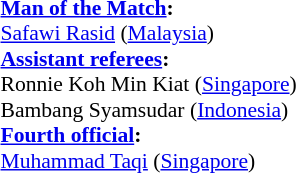<table width=50% style="font-size:90%;">
<tr>
<td><br><strong><a href='#'>Man of the Match</a>:</strong>
<br><a href='#'>Safawi Rasid</a> (<a href='#'>Malaysia</a>)<br><strong><a href='#'>Assistant referees</a>:</strong>
<br>Ronnie Koh Min Kiat (<a href='#'>Singapore</a>)
<br>Bambang Syamsudar (<a href='#'>Indonesia</a>)
<br><strong><a href='#'>Fourth official</a>:</strong>
<br><a href='#'>Muhammad Taqi</a> (<a href='#'>Singapore</a>)</td>
</tr>
</table>
